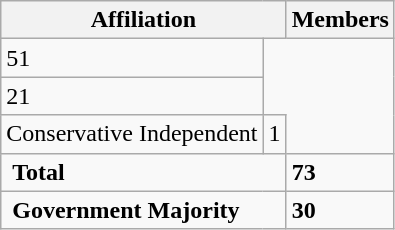<table class="wikitable">
<tr>
<th colspan="2">Affiliation</th>
<th>Members</th>
</tr>
<tr>
<td>51</td>
</tr>
<tr>
<td>21</td>
</tr>
<tr>
<td>Conservative Independent</td>
<td>1</td>
</tr>
<tr>
<td colspan="2" rowspan="1" align=left> <strong>Total</strong><br></td>
<td><strong>73</strong></td>
</tr>
<tr>
<td colspan="2" rowspan="1" align=left> <strong>Government Majority</strong><br></td>
<td><strong>30</strong></td>
</tr>
</table>
